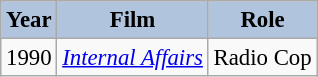<table class="wikitable" style="font-size:95%;">
<tr>
<th style="background:#B0C4DE;">Year</th>
<th style="background:#B0C4DE;">Film</th>
<th style="background:#B0C4DE;">Role</th>
</tr>
<tr>
<td>1990</td>
<td><em><a href='#'>Internal Affairs</a></em></td>
<td>Radio Cop</td>
</tr>
</table>
